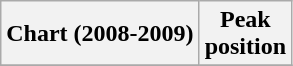<table class="wikitable sortable plainrowheaders" style="text-align:center">
<tr>
<th>Chart (2008-2009)</th>
<th>Peak<br>position</th>
</tr>
<tr>
</tr>
</table>
